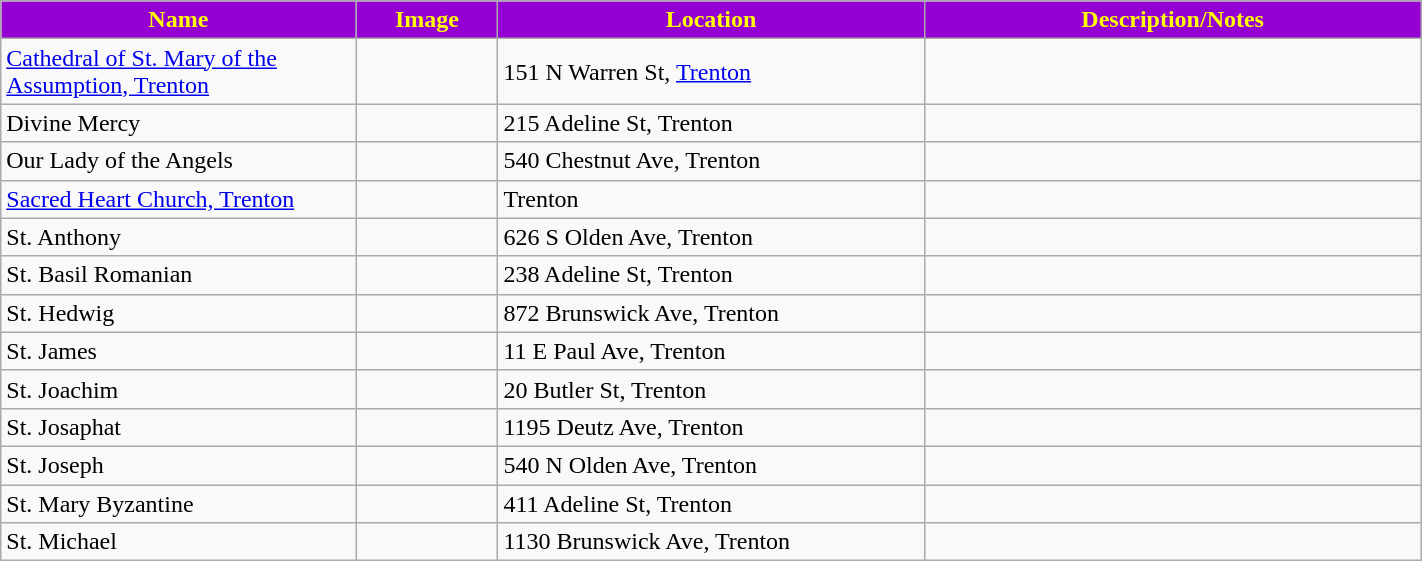<table class="wikitable sortable" style="width:75%">
<tr>
<th style="background:darkviolet; color:yellow;" width="25%"><strong>Name</strong></th>
<th style="background:darkviolet; color:yellow;" width="10%"><strong>Image</strong></th>
<th style="background:darkviolet; color:yellow;" width="30%"><strong>Location</strong></th>
<th style="background:darkviolet; color:yellow;" width="35%"><strong>Description/Notes</strong></th>
</tr>
<tr>
<td><a href='#'>Cathedral of St. Mary of the Assumption, Trenton</a></td>
<td></td>
<td>151 N Warren St, <a href='#'>Trenton</a></td>
<td></td>
</tr>
<tr>
<td>Divine Mercy</td>
<td></td>
<td>215 Adeline St, Trenton</td>
<td></td>
</tr>
<tr>
<td>Our Lady of the Angels</td>
<td></td>
<td>540 Chestnut Ave, Trenton</td>
<td></td>
</tr>
<tr>
<td><a href='#'>Sacred Heart Church, Trenton</a></td>
<td></td>
<td>Trenton</td>
<td></td>
</tr>
<tr>
<td>St. Anthony</td>
<td></td>
<td>626 S Olden Ave, Trenton</td>
<td></td>
</tr>
<tr>
<td>St. Basil Romanian</td>
<td></td>
<td>238 Adeline St, Trenton</td>
<td></td>
</tr>
<tr>
<td>St. Hedwig</td>
<td></td>
<td>872 Brunswick Ave, Trenton</td>
<td></td>
</tr>
<tr>
<td>St. James</td>
<td></td>
<td>11 E Paul Ave, Trenton</td>
<td></td>
</tr>
<tr>
<td>St. Joachim</td>
<td></td>
<td>20 Butler St, Trenton</td>
<td></td>
</tr>
<tr>
<td>St. Josaphat</td>
<td></td>
<td>1195 Deutz Ave, Trenton</td>
<td></td>
</tr>
<tr>
<td>St. Joseph</td>
<td></td>
<td>540 N Olden Ave, Trenton</td>
<td></td>
</tr>
<tr>
<td>St. Mary Byzantine</td>
<td></td>
<td>411 Adeline St, Trenton</td>
<td></td>
</tr>
<tr>
<td>St. Michael</td>
<td></td>
<td>1130 Brunswick Ave, Trenton</td>
<td></td>
</tr>
</table>
